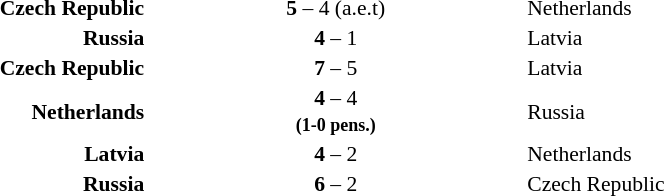<table width=100% cellspacing=1>
<tr>
<th width=40%></th>
<th width=20%></th>
<th width=40%></th>
<td></td>
</tr>
<tr style=font-size:90%>
<td align=right><strong>Czech Republic</strong></td>
<td align=center><strong>5</strong> – 4 (a.e.t)</td>
<td>Netherlands</td>
</tr>
<tr style=font-size:90%>
<td align=right><strong>Russia</strong></td>
<td align=center><strong>4</strong> – 1</td>
<td>Latvia</td>
</tr>
<tr style=font-size:90%>
<td align=right><strong>Czech Republic</strong></td>
<td align=center><strong>7</strong> – 5</td>
<td>Latvia</td>
</tr>
<tr style=font-size:90%>
<td align=right><strong>Netherlands</strong></td>
<td align=center><strong>4</strong> – 4<br><small><strong>(1-0 pens.)</strong></small></td>
<td>Russia</td>
</tr>
<tr style=font-size:90%>
<td align=right><strong>Latvia</strong></td>
<td align=center><strong>4</strong> – 2</td>
<td>Netherlands</td>
</tr>
<tr style=font-size:90%>
<td align=right><strong>Russia</strong></td>
<td align=center><strong>6</strong> – 2</td>
<td>Czech Republic</td>
</tr>
</table>
